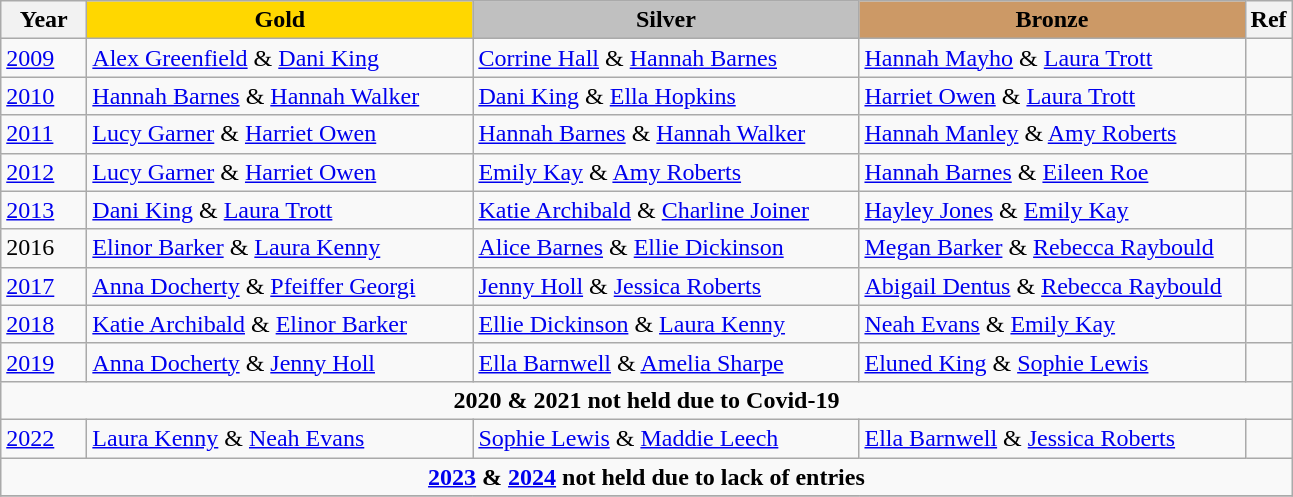<table class="wikitable" style="font-size: 100%">
<tr>
<th width=50>Year</th>
<th width=250 style="background-color: gold;">Gold</th>
<th width=250 style="background-color: silver;">Silver</th>
<th width=250 style="background-color: #cc9966;">Bronze</th>
<th width=20>Ref</th>
</tr>
<tr>
<td><a href='#'>2009</a></td>
<td><a href='#'>Alex Greenfield</a> & <a href='#'>Dani King</a></td>
<td><a href='#'>Corrine Hall</a> & <a href='#'>Hannah Barnes</a></td>
<td><a href='#'>Hannah Mayho</a> & <a href='#'>Laura Trott</a></td>
<td></td>
</tr>
<tr>
<td><a href='#'>2010</a></td>
<td><a href='#'>Hannah Barnes</a> & <a href='#'>Hannah Walker</a></td>
<td><a href='#'>Dani King</a> & <a href='#'>Ella Hopkins</a></td>
<td><a href='#'>Harriet Owen</a> & <a href='#'>Laura Trott</a></td>
<td></td>
</tr>
<tr>
<td><a href='#'>2011</a></td>
<td><a href='#'>Lucy Garner</a> & <a href='#'>Harriet Owen</a></td>
<td><a href='#'>Hannah Barnes</a> & <a href='#'>Hannah Walker</a></td>
<td><a href='#'>Hannah Manley</a> & <a href='#'>Amy Roberts</a></td>
<td></td>
</tr>
<tr>
<td><a href='#'>2012</a></td>
<td><a href='#'>Lucy Garner</a> & <a href='#'>Harriet Owen</a></td>
<td><a href='#'>Emily Kay</a> & <a href='#'>Amy Roberts</a></td>
<td><a href='#'>Hannah Barnes</a> & <a href='#'>Eileen Roe</a></td>
<td></td>
</tr>
<tr>
<td><a href='#'>2013</a></td>
<td><a href='#'>Dani King</a> & <a href='#'>Laura Trott</a></td>
<td><a href='#'>Katie Archibald</a> & <a href='#'>Charline Joiner</a></td>
<td><a href='#'>Hayley Jones</a> & <a href='#'>Emily Kay</a></td>
<td></td>
</tr>
<tr>
<td>2016</td>
<td><a href='#'>Elinor Barker</a> & <a href='#'>Laura Kenny</a></td>
<td><a href='#'>Alice Barnes</a> & <a href='#'>Ellie Dickinson</a></td>
<td><a href='#'>Megan Barker</a> & <a href='#'>Rebecca Raybould</a></td>
<td></td>
</tr>
<tr>
<td><a href='#'>2017</a></td>
<td><a href='#'>Anna Docherty</a> & <a href='#'>Pfeiffer Georgi</a></td>
<td><a href='#'>Jenny Holl</a> & <a href='#'>Jessica Roberts</a></td>
<td><a href='#'>Abigail Dentus</a> & <a href='#'>Rebecca Raybould</a></td>
<td></td>
</tr>
<tr>
<td><a href='#'>2018</a></td>
<td><a href='#'>Katie Archibald</a> & <a href='#'>Elinor Barker</a></td>
<td><a href='#'>Ellie Dickinson</a> & <a href='#'>Laura Kenny</a></td>
<td><a href='#'>Neah Evans</a> & <a href='#'>Emily Kay</a></td>
<td></td>
</tr>
<tr>
<td><a href='#'>2019</a></td>
<td><a href='#'>Anna Docherty</a> & <a href='#'>Jenny Holl</a></td>
<td><a href='#'>Ella Barnwell</a> & <a href='#'>Amelia Sharpe</a></td>
<td><a href='#'>Eluned King</a> & <a href='#'>Sophie Lewis</a></td>
<td></td>
</tr>
<tr>
<td colspan=5 align=center><strong>2020 & 2021 not held due to Covid-19</strong></td>
</tr>
<tr>
<td><a href='#'>2022</a></td>
<td><a href='#'>Laura Kenny</a> & <a href='#'>Neah Evans</a></td>
<td><a href='#'>Sophie Lewis</a> & <a href='#'>Maddie Leech</a></td>
<td><a href='#'>Ella Barnwell</a> & <a href='#'>Jessica Roberts</a></td>
<td></td>
</tr>
<tr>
<td colspan=5 align=center><strong><a href='#'>2023</a> & <a href='#'>2024</a> not held due to lack of entries</strong></td>
</tr>
<tr>
</tr>
</table>
